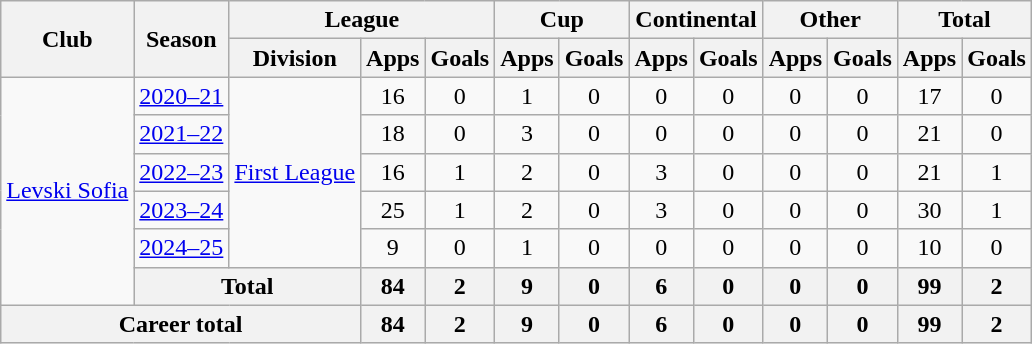<table class="wikitable" style="text-align:center">
<tr>
<th rowspan="2">Club</th>
<th rowspan="2">Season</th>
<th colspan="3">League</th>
<th colspan="2">Cup</th>
<th colspan="2">Continental</th>
<th colspan="2">Other</th>
<th colspan="2">Total</th>
</tr>
<tr>
<th>Division</th>
<th>Apps</th>
<th>Goals</th>
<th>Apps</th>
<th>Goals</th>
<th>Apps</th>
<th>Goals</th>
<th>Apps</th>
<th>Goals</th>
<th>Apps</th>
<th>Goals</th>
</tr>
<tr>
<td rowspan="6"><a href='#'>Levski Sofia</a></td>
<td><a href='#'>2020–21</a></td>
<td rowspan="5"><a href='#'>First League</a></td>
<td>16</td>
<td>0</td>
<td>1</td>
<td>0</td>
<td>0</td>
<td>0</td>
<td>0</td>
<td>0</td>
<td>17</td>
<td>0</td>
</tr>
<tr>
<td><a href='#'>2021–22</a></td>
<td>18</td>
<td>0</td>
<td>3</td>
<td>0</td>
<td>0</td>
<td>0</td>
<td>0</td>
<td>0</td>
<td>21</td>
<td>0</td>
</tr>
<tr>
<td><a href='#'>2022–23</a></td>
<td>16</td>
<td>1</td>
<td>2</td>
<td>0</td>
<td>3</td>
<td>0</td>
<td>0</td>
<td>0</td>
<td>21</td>
<td>1</td>
</tr>
<tr>
<td><a href='#'>2023–24</a></td>
<td>25</td>
<td>1</td>
<td>2</td>
<td>0</td>
<td>3</td>
<td>0</td>
<td>0</td>
<td>0</td>
<td>30</td>
<td>1</td>
</tr>
<tr>
<td><a href='#'>2024–25</a></td>
<td>9</td>
<td>0</td>
<td>1</td>
<td>0</td>
<td>0</td>
<td>0</td>
<td>0</td>
<td>0</td>
<td>10</td>
<td>0</td>
</tr>
<tr>
<th colspan="2">Total</th>
<th>84</th>
<th>2</th>
<th>9</th>
<th>0</th>
<th>6</th>
<th>0</th>
<th>0</th>
<th>0</th>
<th>99</th>
<th>2</th>
</tr>
<tr>
<th colspan="3">Career total</th>
<th>84</th>
<th>2</th>
<th>9</th>
<th>0</th>
<th>6</th>
<th>0</th>
<th>0</th>
<th>0</th>
<th>99</th>
<th>2</th>
</tr>
</table>
